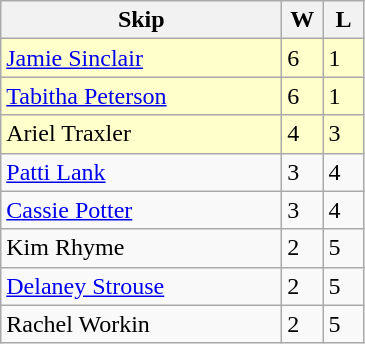<table class="wikitable">
<tr>
<th width="180">Skip</th>
<th width="20">W</th>
<th width="20">L</th>
</tr>
<tr bgcolor=#ffffcc>
<td> <a href='#'>Jamie Sinclair</a></td>
<td>6</td>
<td>1</td>
</tr>
<tr bgcolor=#ffffcc>
<td> <a href='#'>Tabitha Peterson</a></td>
<td>6</td>
<td>1</td>
</tr>
<tr bgcolor=#ffffcc>
<td> Ariel Traxler</td>
<td>4</td>
<td>3</td>
</tr>
<tr>
<td> <a href='#'>Patti Lank</a></td>
<td>3</td>
<td>4</td>
</tr>
<tr>
<td> <a href='#'>Cassie Potter</a></td>
<td>3</td>
<td>4</td>
</tr>
<tr>
<td> Kim Rhyme</td>
<td>2</td>
<td>5</td>
</tr>
<tr>
<td> <a href='#'>Delaney Strouse</a></td>
<td>2</td>
<td>5</td>
</tr>
<tr>
<td> Rachel Workin</td>
<td>2</td>
<td>5</td>
</tr>
</table>
